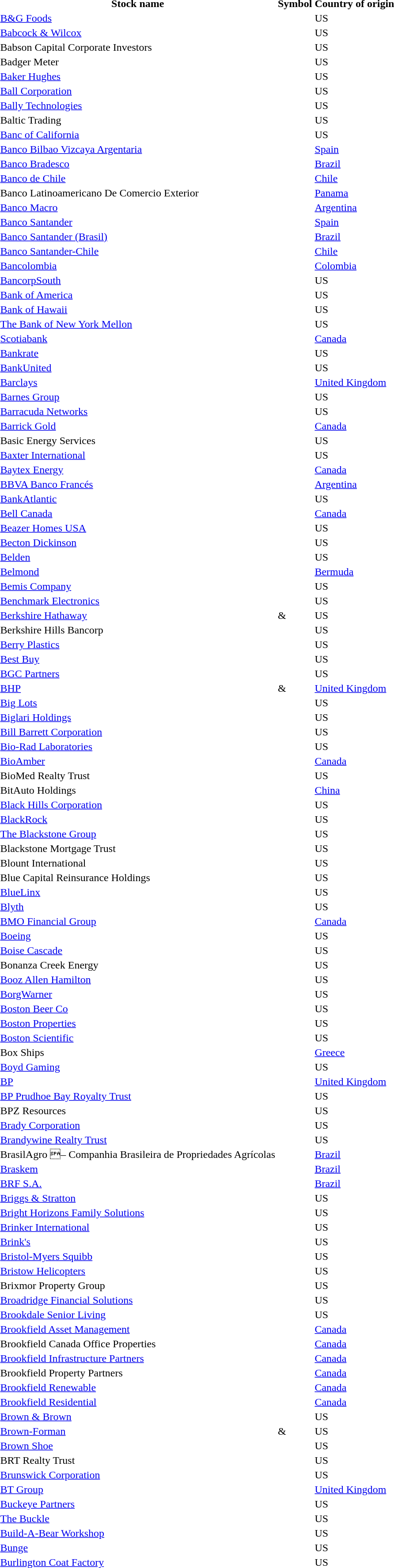<table style="background:transparent;">
<tr>
<th>Stock name</th>
<th>Symbol</th>
<th>Country of origin</th>
</tr>
<tr --->
<td><a href='#'>B&G Foods</a></td>
<td></td>
<td>US</td>
</tr>
<tr --->
<td><a href='#'>Babcock & Wilcox</a></td>
<td></td>
<td>US</td>
</tr>
<tr --->
<td>Babson Capital Corporate Investors</td>
<td></td>
<td>US</td>
</tr>
<tr --->
<td>Badger Meter</td>
<td></td>
<td>US</td>
</tr>
<tr --->
<td><a href='#'>Baker Hughes</a></td>
<td></td>
<td>US</td>
</tr>
<tr --->
<td><a href='#'>Ball Corporation</a></td>
<td></td>
<td>US</td>
</tr>
<tr --->
<td><a href='#'>Bally Technologies</a></td>
<td></td>
<td>US</td>
</tr>
<tr --->
<td>Baltic Trading</td>
<td></td>
<td>US</td>
</tr>
<tr --->
<td><a href='#'>Banc of California</a></td>
<td></td>
<td>US</td>
</tr>
<tr --->
<td><a href='#'>Banco Bilbao Vizcaya Argentaria</a></td>
<td></td>
<td><a href='#'>Spain</a></td>
</tr>
<tr --->
<td><a href='#'>Banco Bradesco</a></td>
<td></td>
<td><a href='#'>Brazil</a></td>
</tr>
<tr --->
<td><a href='#'>Banco de Chile</a></td>
<td></td>
<td><a href='#'>Chile</a></td>
</tr>
<tr --->
<td>Banco Latinoamericano De Comercio Exterior</td>
<td></td>
<td><a href='#'>Panama</a></td>
</tr>
<tr --->
<td><a href='#'>Banco Macro</a></td>
<td></td>
<td><a href='#'>Argentina</a></td>
</tr>
<tr --->
<td><a href='#'>Banco Santander</a></td>
<td></td>
<td><a href='#'>Spain</a></td>
</tr>
<tr --->
<td><a href='#'>Banco Santander (Brasil)</a></td>
<td></td>
<td><a href='#'>Brazil</a></td>
</tr>
<tr --->
<td><a href='#'>Banco Santander-Chile</a></td>
<td></td>
<td><a href='#'>Chile</a></td>
</tr>
<tr --->
<td><a href='#'>Bancolombia</a></td>
<td></td>
<td><a href='#'>Colombia</a></td>
</tr>
<tr --->
<td><a href='#'>BancorpSouth</a></td>
<td></td>
<td>US</td>
</tr>
<tr --->
<td><a href='#'>Bank of America</a></td>
<td></td>
<td>US</td>
</tr>
<tr --->
<td><a href='#'>Bank of Hawaii</a></td>
<td></td>
<td>US</td>
</tr>
<tr --->
<td><a href='#'>The Bank of New York Mellon</a></td>
<td></td>
<td>US</td>
</tr>
<tr --->
<td><a href='#'>Scotiabank</a></td>
<td></td>
<td><a href='#'>Canada</a></td>
</tr>
<tr --->
<td><a href='#'>Bankrate</a></td>
<td></td>
<td>US</td>
</tr>
<tr --->
<td><a href='#'>BankUnited</a></td>
<td></td>
<td>US</td>
</tr>
<tr --->
<td><a href='#'>Barclays</a></td>
<td></td>
<td><a href='#'>United Kingdom</a></td>
</tr>
<tr --->
<td><a href='#'>Barnes Group</a></td>
<td></td>
<td>US</td>
</tr>
<tr --->
<td><a href='#'>Barracuda Networks</a></td>
<td></td>
<td>US</td>
</tr>
<tr --->
<td><a href='#'>Barrick Gold</a></td>
<td></td>
<td><a href='#'>Canada</a></td>
</tr>
<tr --->
<td>Basic Energy Services</td>
<td></td>
<td>US</td>
</tr>
<tr --->
<td><a href='#'>Baxter International</a></td>
<td></td>
<td>US</td>
</tr>
<tr --->
<td><a href='#'>Baytex Energy</a></td>
<td></td>
<td><a href='#'>Canada</a></td>
</tr>
<tr --->
<td><a href='#'>BBVA Banco Francés</a></td>
<td></td>
<td><a href='#'>Argentina</a></td>
</tr>
<tr --->
<td><a href='#'>BankAtlantic</a></td>
<td></td>
<td>US</td>
</tr>
<tr --->
<td><a href='#'>Bell Canada</a></td>
<td></td>
<td><a href='#'>Canada</a></td>
</tr>
<tr --->
<td><a href='#'>Beazer Homes USA</a></td>
<td></td>
<td>US</td>
</tr>
<tr --->
<td><a href='#'>Becton Dickinson</a></td>
<td></td>
<td>US</td>
</tr>
<tr --->
<td><a href='#'>Belden</a></td>
<td></td>
<td>US</td>
</tr>
<tr --->
<td><a href='#'>Belmond</a></td>
<td></td>
<td><a href='#'>Bermuda</a></td>
</tr>
<tr --->
<td><a href='#'>Bemis Company</a></td>
<td></td>
<td>US</td>
</tr>
<tr --->
<td><a href='#'>Benchmark Electronics</a></td>
<td></td>
<td>US</td>
</tr>
<tr --->
<td><a href='#'>Berkshire Hathaway</a></td>
<td> & </td>
<td>US</td>
</tr>
<tr --->
<td>Berkshire Hills Bancorp</td>
<td></td>
<td>US</td>
</tr>
<tr --->
<td><a href='#'>Berry Plastics</a></td>
<td></td>
<td>US</td>
</tr>
<tr --->
<td><a href='#'>Best Buy</a></td>
<td></td>
<td>US</td>
</tr>
<tr --->
<td><a href='#'>BGC Partners</a></td>
<td></td>
<td>US</td>
</tr>
<tr --->
<td><a href='#'>BHP</a></td>
<td> & </td>
<td><a href='#'>United Kingdom</a></td>
</tr>
<tr --->
<td><a href='#'>Big Lots</a></td>
<td></td>
<td>US</td>
</tr>
<tr --->
<td><a href='#'>Biglari Holdings</a></td>
<td></td>
<td>US</td>
</tr>
<tr --->
<td><a href='#'>Bill Barrett Corporation</a></td>
<td></td>
<td>US</td>
</tr>
<tr --->
<td><a href='#'>Bio-Rad Laboratories</a></td>
<td></td>
<td>US</td>
</tr>
<tr --->
<td><a href='#'>BioAmber</a></td>
<td></td>
<td><a href='#'>Canada</a></td>
</tr>
<tr --->
<td>BioMed Realty Trust</td>
<td></td>
<td>US</td>
</tr>
<tr --->
<td>BitAuto Holdings</td>
<td></td>
<td><a href='#'>China</a></td>
</tr>
<tr --->
<td><a href='#'>Black Hills Corporation</a></td>
<td></td>
<td>US</td>
</tr>
<tr --->
<td><a href='#'>BlackRock</a></td>
<td></td>
<td>US</td>
</tr>
<tr --->
<td><a href='#'>The Blackstone Group</a></td>
<td></td>
<td>US</td>
</tr>
<tr --->
<td>Blackstone Mortgage Trust</td>
<td></td>
<td>US</td>
</tr>
<tr --->
<td>Blount International</td>
<td></td>
<td>US</td>
</tr>
<tr --->
<td>Blue Capital Reinsurance Holdings</td>
<td></td>
<td>US</td>
</tr>
<tr --->
<td><a href='#'>BlueLinx</a></td>
<td></td>
<td>US</td>
</tr>
<tr --->
<td><a href='#'>Blyth</a></td>
<td></td>
<td>US</td>
</tr>
<tr --->
<td><a href='#'>BMO Financial Group</a></td>
<td></td>
<td><a href='#'>Canada</a></td>
</tr>
<tr --->
<td><a href='#'>Boeing</a></td>
<td></td>
<td>US</td>
</tr>
<tr --->
<td><a href='#'>Boise Cascade</a></td>
<td></td>
<td>US</td>
</tr>
<tr --->
<td>Bonanza Creek Energy</td>
<td></td>
<td>US</td>
</tr>
<tr --->
<td><a href='#'>Booz Allen Hamilton</a></td>
<td></td>
<td>US</td>
</tr>
<tr --->
<td><a href='#'>BorgWarner</a></td>
<td></td>
<td>US</td>
</tr>
<tr --->
<td><a href='#'>Boston Beer Co</a></td>
<td></td>
<td>US</td>
</tr>
<tr --->
<td><a href='#'>Boston Properties</a></td>
<td></td>
<td>US</td>
</tr>
<tr --->
<td><a href='#'>Boston Scientific</a></td>
<td></td>
<td>US</td>
</tr>
<tr --->
<td>Box Ships</td>
<td></td>
<td><a href='#'>Greece</a></td>
</tr>
<tr --->
<td><a href='#'>Boyd Gaming</a></td>
<td></td>
<td>US</td>
</tr>
<tr --->
<td><a href='#'>BP</a></td>
<td></td>
<td><a href='#'>United Kingdom</a></td>
</tr>
<tr --->
<td><a href='#'>BP Prudhoe Bay Royalty Trust</a></td>
<td></td>
<td>US</td>
</tr>
<tr --->
<td>BPZ Resources</td>
<td></td>
<td>US</td>
</tr>
<tr --->
<td><a href='#'>Brady Corporation</a></td>
<td></td>
<td>US</td>
</tr>
<tr --->
<td><a href='#'>Brandywine Realty Trust</a></td>
<td></td>
<td>US</td>
</tr>
<tr --->
<td>BrasilAgro – Companhia Brasileira de Propriedades Agrícolas</td>
<td></td>
<td><a href='#'>Brazil</a></td>
</tr>
<tr --->
<td><a href='#'>Braskem</a></td>
<td></td>
<td><a href='#'>Brazil</a></td>
</tr>
<tr --->
<td><a href='#'>BRF S.A.</a></td>
<td></td>
<td><a href='#'>Brazil</a></td>
</tr>
<tr --->
<td><a href='#'>Briggs & Stratton</a></td>
<td></td>
<td>US</td>
</tr>
<tr --->
<td><a href='#'>Bright Horizons Family Solutions</a></td>
<td></td>
<td>US</td>
</tr>
<tr --->
<td><a href='#'>Brinker International</a></td>
<td></td>
<td>US</td>
</tr>
<tr --->
<td><a href='#'>Brink's</a></td>
<td></td>
<td>US</td>
</tr>
<tr --->
<td><a href='#'>Bristol-Myers Squibb</a></td>
<td></td>
<td>US</td>
</tr>
<tr --->
<td><a href='#'>Bristow Helicopters</a></td>
<td></td>
<td>US</td>
</tr>
<tr --->
<td>Brixmor Property Group</td>
<td></td>
<td>US</td>
</tr>
<tr --->
<td><a href='#'>Broadridge Financial Solutions</a></td>
<td></td>
<td>US</td>
</tr>
<tr --->
<td><a href='#'>Brookdale Senior Living</a></td>
<td></td>
<td>US</td>
</tr>
<tr --->
<td><a href='#'>Brookfield Asset Management</a></td>
<td></td>
<td><a href='#'>Canada</a></td>
</tr>
<tr --->
<td>Brookfield Canada Office Properties</td>
<td></td>
<td><a href='#'>Canada</a></td>
</tr>
<tr --->
<td><a href='#'>Brookfield Infrastructure Partners</a></td>
<td></td>
<td><a href='#'>Canada</a></td>
</tr>
<tr --->
<td>Brookfield Property Partners</td>
<td></td>
<td><a href='#'>Canada</a></td>
</tr>
<tr --->
<td><a href='#'>Brookfield Renewable</a></td>
<td></td>
<td><a href='#'>Canada</a></td>
</tr>
<tr --->
<td><a href='#'>Brookfield Residential</a></td>
<td></td>
<td><a href='#'>Canada</a></td>
</tr>
<tr --->
<td><a href='#'>Brown & Brown</a></td>
<td></td>
<td>US</td>
</tr>
<tr --->
<td><a href='#'>Brown-Forman</a></td>
<td> & </td>
<td>US</td>
</tr>
<tr --->
<td><a href='#'>Brown Shoe</a></td>
<td></td>
<td>US</td>
</tr>
<tr --->
<td>BRT Realty Trust</td>
<td></td>
<td>US</td>
</tr>
<tr --->
<td><a href='#'>Brunswick Corporation</a></td>
<td></td>
<td>US</td>
</tr>
<tr --->
<td><a href='#'>BT Group</a></td>
<td></td>
<td><a href='#'>United Kingdom</a></td>
</tr>
<tr --->
<td><a href='#'>Buckeye Partners</a></td>
<td></td>
<td>US</td>
</tr>
<tr --->
<td><a href='#'>The Buckle</a></td>
<td></td>
<td>US</td>
</tr>
<tr --->
<td><a href='#'>Build-A-Bear Workshop</a></td>
<td></td>
<td>US</td>
</tr>
<tr --->
<td><a href='#'>Bunge</a></td>
<td></td>
<td>US</td>
</tr>
<tr --->
<td><a href='#'>Burlington Coat Factory</a></td>
<td></td>
<td>US</td>
</tr>
<tr --->
</tr>
</table>
